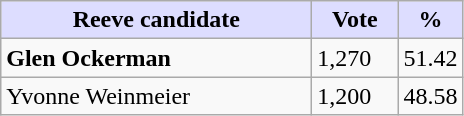<table class="wikitable">
<tr>
<th style="background:#ddf; width:200px;">Reeve candidate</th>
<th style="background:#ddf; width:50px;">Vote</th>
<th style="background:#ddf; width:30px;">%</th>
</tr>
<tr>
<td><strong>Glen Ockerman</strong></td>
<td>1,270</td>
<td>51.42</td>
</tr>
<tr>
<td>Yvonne Weinmeier</td>
<td>1,200</td>
<td>48.58</td>
</tr>
</table>
